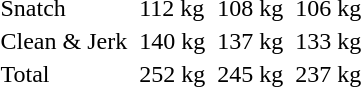<table>
<tr>
<td>Snatch</td>
<td></td>
<td>112 kg</td>
<td></td>
<td>108 kg</td>
<td></td>
<td>106 kg</td>
</tr>
<tr>
<td>Clean & Jerk</td>
<td></td>
<td>140 kg</td>
<td></td>
<td>137 kg</td>
<td></td>
<td>133 kg</td>
</tr>
<tr>
<td>Total</td>
<td></td>
<td>252 kg</td>
<td></td>
<td>245 kg</td>
<td></td>
<td>237 kg</td>
</tr>
</table>
